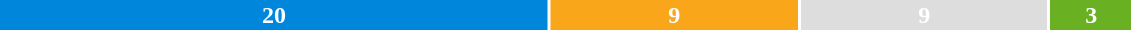<table style="width:60%; text-align:center;">
<tr style="color:white;">
<td style="background:#0087DC; width:48.8%;"><strong>20</strong></td>
<td style="background:#FAA61A; width:22.0%;"><strong>9</strong></td>
<td style="background:#DDDDDD; width:22.0%;"><strong>9</strong></td>
<td style="background:#6AB023; width:7.3%;"><strong>3</strong></td>
</tr>
<tr>
<td><span></span></td>
<td><span></span></td>
<td><span></span></td>
<td><span></span></td>
</tr>
</table>
